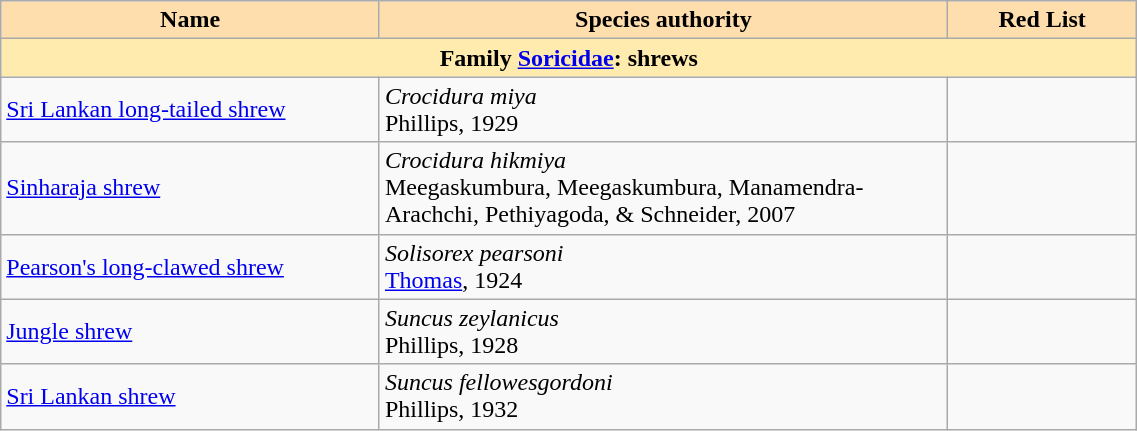<table width=60% class="sortable wikitable" text-align:center;">
<tr>
<th width="20%" style=background:navajowhite>Name</th>
<th width="30%" style=background:navajowhite>Species authority</th>
<th width="10%" style=background:navajowhite>Red List</th>
</tr>
<tr>
<td style="text-align:center;" bgcolor="#ffebad" colspan=3><strong>Family <a href='#'>Soricidae</a>:  shrews</strong></td>
</tr>
<tr>
<td><a href='#'>Sri Lankan long-tailed shrew</a></td>
<td><em>Crocidura miya</em><br>Phillips, 1929</td>
<td></td>
</tr>
<tr>
<td><a href='#'>Sinharaja shrew</a></td>
<td><em>Crocidura hikmiya</em><br>Meegaskumbura, Meegaskumbura, Manamendra-Arachchi, Pethiyagoda, & Schneider, 2007</td>
<td></td>
</tr>
<tr>
<td><a href='#'>Pearson's long-clawed shrew</a></td>
<td><em>Solisorex pearsoni</em><br><a href='#'>Thomas</a>, 1924</td>
<td></td>
</tr>
<tr>
<td><a href='#'>Jungle shrew</a></td>
<td><em>Suncus zeylanicus</em><br>Phillips, 1928</td>
<td></td>
</tr>
<tr>
<td><a href='#'>Sri Lankan shrew</a></td>
<td><em>Suncus fellowesgordoni</em><br>Phillips, 1932</td>
<td></td>
</tr>
</table>
